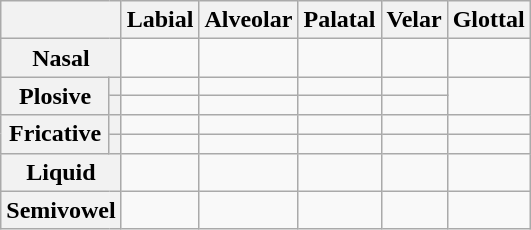<table class="wikitable" style="text-align:center;">
<tr>
<th colspan="2"></th>
<th>Labial</th>
<th>Alveolar</th>
<th>Palatal</th>
<th>Velar</th>
<th>Glottal</th>
</tr>
<tr>
<th colspan="2">Nasal</th>
<td></td>
<td></td>
<td></td>
<td></td>
<td></td>
</tr>
<tr>
<th rowspan="2">Plosive</th>
<th></th>
<td></td>
<td></td>
<td></td>
<td></td>
<td rowspan="2"></td>
</tr>
<tr>
<th></th>
<td></td>
<td></td>
<td></td>
<td></td>
</tr>
<tr>
<th rowspan="2">Fricative</th>
<th></th>
<td></td>
<td></td>
<td></td>
<td></td>
<td></td>
</tr>
<tr>
<th></th>
<td></td>
<td></td>
<td></td>
<td></td>
<td></td>
</tr>
<tr>
<th colspan="2">Liquid</th>
<td></td>
<td></td>
<td></td>
<td></td>
<td></td>
</tr>
<tr>
<th colspan="2">Semivowel</th>
<td></td>
<td></td>
<td></td>
<td></td>
<td></td>
</tr>
</table>
